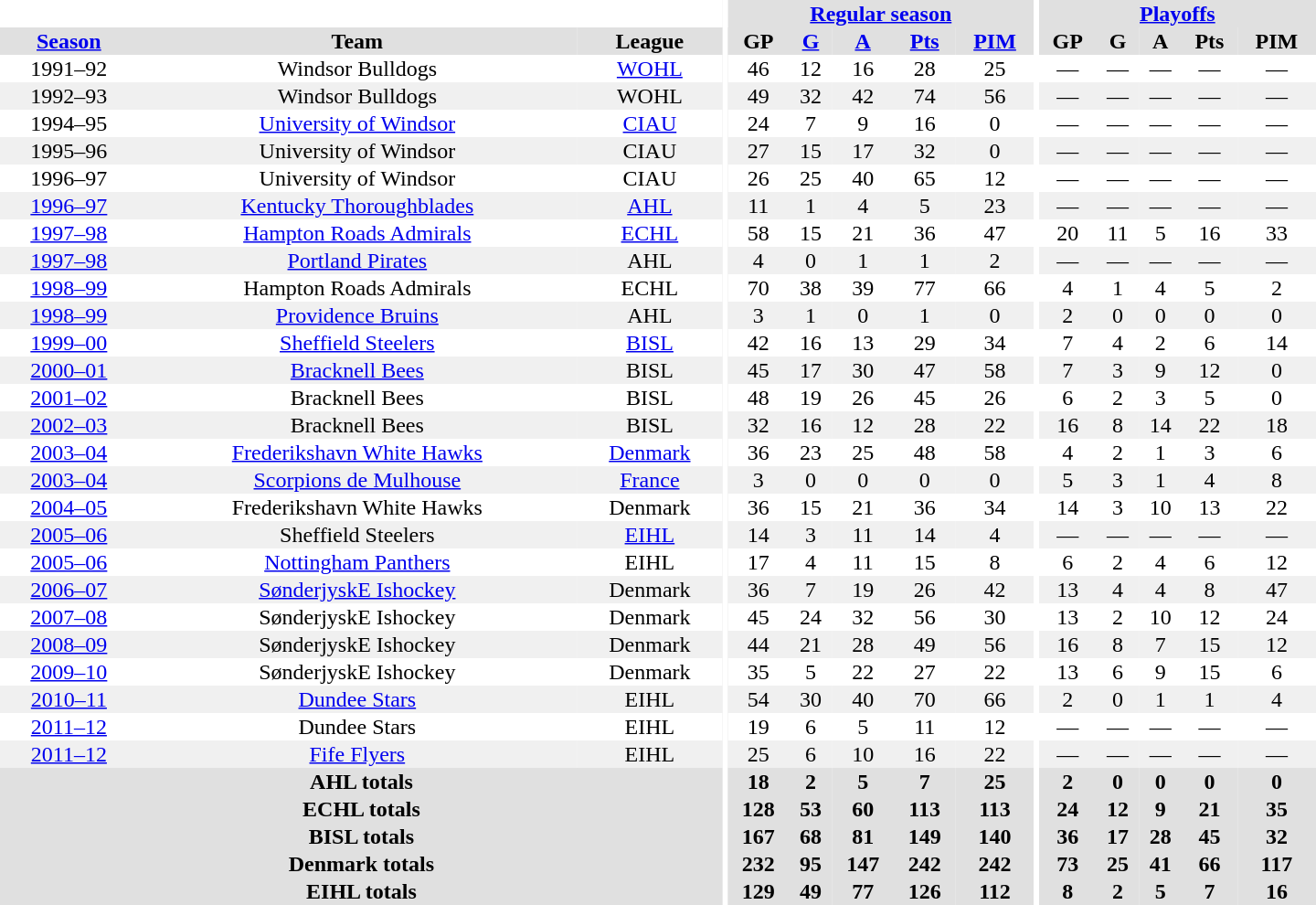<table border="0" cellpadding="1" cellspacing="0" style="text-align:center; width:60em">
<tr bgcolor="#e0e0e0">
<th colspan="3" bgcolor="#ffffff"></th>
<th rowspan="99" bgcolor="#ffffff"></th>
<th colspan="5"><a href='#'>Regular season</a></th>
<th rowspan="99" bgcolor="#ffffff"></th>
<th colspan="5"><a href='#'>Playoffs</a></th>
</tr>
<tr bgcolor="#e0e0e0">
<th><a href='#'>Season</a></th>
<th>Team</th>
<th>League</th>
<th>GP</th>
<th><a href='#'>G</a></th>
<th><a href='#'>A</a></th>
<th><a href='#'>Pts</a></th>
<th><a href='#'>PIM</a></th>
<th>GP</th>
<th>G</th>
<th>A</th>
<th>Pts</th>
<th>PIM</th>
</tr>
<tr>
<td>1991–92</td>
<td>Windsor Bulldogs</td>
<td><a href='#'>WOHL</a></td>
<td>46</td>
<td>12</td>
<td>16</td>
<td>28</td>
<td>25</td>
<td>—</td>
<td>—</td>
<td>—</td>
<td>—</td>
<td>—</td>
</tr>
<tr bgcolor="#f0f0f0">
<td>1992–93</td>
<td>Windsor Bulldogs</td>
<td>WOHL</td>
<td>49</td>
<td>32</td>
<td>42</td>
<td>74</td>
<td>56</td>
<td>—</td>
<td>—</td>
<td>—</td>
<td>—</td>
<td>—</td>
</tr>
<tr>
<td>1994–95</td>
<td><a href='#'>University of Windsor</a></td>
<td><a href='#'>CIAU</a></td>
<td>24</td>
<td>7</td>
<td>9</td>
<td>16</td>
<td>0</td>
<td>—</td>
<td>—</td>
<td>—</td>
<td>—</td>
<td>—</td>
</tr>
<tr bgcolor="#f0f0f0">
<td>1995–96</td>
<td>University of Windsor</td>
<td>CIAU</td>
<td>27</td>
<td>15</td>
<td>17</td>
<td>32</td>
<td>0</td>
<td>—</td>
<td>—</td>
<td>—</td>
<td>—</td>
<td>—</td>
</tr>
<tr>
<td>1996–97</td>
<td>University of Windsor</td>
<td>CIAU</td>
<td>26</td>
<td>25</td>
<td>40</td>
<td>65</td>
<td>12</td>
<td>—</td>
<td>—</td>
<td>—</td>
<td>—</td>
<td>—</td>
</tr>
<tr bgcolor="#f0f0f0">
<td><a href='#'>1996–97</a></td>
<td><a href='#'>Kentucky Thoroughblades</a></td>
<td><a href='#'>AHL</a></td>
<td>11</td>
<td>1</td>
<td>4</td>
<td>5</td>
<td>23</td>
<td>—</td>
<td>—</td>
<td>—</td>
<td>—</td>
<td>—</td>
</tr>
<tr>
<td><a href='#'>1997–98</a></td>
<td><a href='#'>Hampton Roads Admirals</a></td>
<td><a href='#'>ECHL</a></td>
<td>58</td>
<td>15</td>
<td>21</td>
<td>36</td>
<td>47</td>
<td>20</td>
<td>11</td>
<td>5</td>
<td>16</td>
<td>33</td>
</tr>
<tr bgcolor="#f0f0f0">
<td><a href='#'>1997–98</a></td>
<td><a href='#'>Portland Pirates</a></td>
<td>AHL</td>
<td>4</td>
<td>0</td>
<td>1</td>
<td>1</td>
<td>2</td>
<td>—</td>
<td>—</td>
<td>—</td>
<td>—</td>
<td>—</td>
</tr>
<tr>
<td><a href='#'>1998–99</a></td>
<td>Hampton Roads Admirals</td>
<td>ECHL</td>
<td>70</td>
<td>38</td>
<td>39</td>
<td>77</td>
<td>66</td>
<td>4</td>
<td>1</td>
<td>4</td>
<td>5</td>
<td>2</td>
</tr>
<tr bgcolor="#f0f0f0">
<td><a href='#'>1998–99</a></td>
<td><a href='#'>Providence Bruins</a></td>
<td>AHL</td>
<td>3</td>
<td>1</td>
<td>0</td>
<td>1</td>
<td>0</td>
<td>2</td>
<td>0</td>
<td>0</td>
<td>0</td>
<td>0</td>
</tr>
<tr>
<td><a href='#'>1999–00</a></td>
<td><a href='#'>Sheffield Steelers</a></td>
<td><a href='#'>BISL</a></td>
<td>42</td>
<td>16</td>
<td>13</td>
<td>29</td>
<td>34</td>
<td>7</td>
<td>4</td>
<td>2</td>
<td>6</td>
<td>14</td>
</tr>
<tr bgcolor="#f0f0f0">
<td><a href='#'>2000–01</a></td>
<td><a href='#'>Bracknell Bees</a></td>
<td>BISL</td>
<td>45</td>
<td>17</td>
<td>30</td>
<td>47</td>
<td>58</td>
<td>7</td>
<td>3</td>
<td>9</td>
<td>12</td>
<td>0</td>
</tr>
<tr>
<td><a href='#'>2001–02</a></td>
<td>Bracknell Bees</td>
<td>BISL</td>
<td>48</td>
<td>19</td>
<td>26</td>
<td>45</td>
<td>26</td>
<td>6</td>
<td>2</td>
<td>3</td>
<td>5</td>
<td>0</td>
</tr>
<tr bgcolor="#f0f0f0">
<td><a href='#'>2002–03</a></td>
<td>Bracknell Bees</td>
<td>BISL</td>
<td>32</td>
<td>16</td>
<td>12</td>
<td>28</td>
<td>22</td>
<td>16</td>
<td>8</td>
<td>14</td>
<td>22</td>
<td>18</td>
</tr>
<tr>
<td><a href='#'>2003–04</a></td>
<td><a href='#'>Frederikshavn White Hawks</a></td>
<td><a href='#'>Denmark</a></td>
<td>36</td>
<td>23</td>
<td>25</td>
<td>48</td>
<td>58</td>
<td>4</td>
<td>2</td>
<td>1</td>
<td>3</td>
<td>6</td>
</tr>
<tr bgcolor="#f0f0f0">
<td><a href='#'>2003–04</a></td>
<td><a href='#'>Scorpions de Mulhouse</a></td>
<td><a href='#'>France</a></td>
<td>3</td>
<td>0</td>
<td>0</td>
<td>0</td>
<td>0</td>
<td>5</td>
<td>3</td>
<td>1</td>
<td>4</td>
<td>8</td>
</tr>
<tr>
<td><a href='#'>2004–05</a></td>
<td>Frederikshavn White Hawks</td>
<td>Denmark</td>
<td>36</td>
<td>15</td>
<td>21</td>
<td>36</td>
<td>34</td>
<td>14</td>
<td>3</td>
<td>10</td>
<td>13</td>
<td>22</td>
</tr>
<tr bgcolor="#f0f0f0">
<td><a href='#'>2005–06</a></td>
<td>Sheffield Steelers</td>
<td><a href='#'>EIHL</a></td>
<td>14</td>
<td>3</td>
<td>11</td>
<td>14</td>
<td>4</td>
<td>—</td>
<td>—</td>
<td>—</td>
<td>—</td>
<td>—</td>
</tr>
<tr>
<td><a href='#'>2005–06</a></td>
<td><a href='#'>Nottingham Panthers</a></td>
<td>EIHL</td>
<td>17</td>
<td>4</td>
<td>11</td>
<td>15</td>
<td>8</td>
<td>6</td>
<td>2</td>
<td>4</td>
<td>6</td>
<td>12</td>
</tr>
<tr bgcolor="#f0f0f0">
<td><a href='#'>2006–07</a></td>
<td><a href='#'>SønderjyskE Ishockey</a></td>
<td>Denmark</td>
<td>36</td>
<td>7</td>
<td>19</td>
<td>26</td>
<td>42</td>
<td>13</td>
<td>4</td>
<td>4</td>
<td>8</td>
<td>47</td>
</tr>
<tr>
<td><a href='#'>2007–08</a></td>
<td>SønderjyskE Ishockey</td>
<td>Denmark</td>
<td>45</td>
<td>24</td>
<td>32</td>
<td>56</td>
<td>30</td>
<td>13</td>
<td>2</td>
<td>10</td>
<td>12</td>
<td>24</td>
</tr>
<tr bgcolor="#f0f0f0">
<td><a href='#'>2008–09</a></td>
<td>SønderjyskE Ishockey</td>
<td>Denmark</td>
<td>44</td>
<td>21</td>
<td>28</td>
<td>49</td>
<td>56</td>
<td>16</td>
<td>8</td>
<td>7</td>
<td>15</td>
<td>12</td>
</tr>
<tr>
<td><a href='#'>2009–10</a></td>
<td>SønderjyskE Ishockey</td>
<td>Denmark</td>
<td>35</td>
<td>5</td>
<td>22</td>
<td>27</td>
<td>22</td>
<td>13</td>
<td>6</td>
<td>9</td>
<td>15</td>
<td>6</td>
</tr>
<tr bgcolor="#f0f0f0">
<td><a href='#'>2010–11</a></td>
<td><a href='#'>Dundee Stars</a></td>
<td>EIHL</td>
<td>54</td>
<td>30</td>
<td>40</td>
<td>70</td>
<td>66</td>
<td>2</td>
<td>0</td>
<td>1</td>
<td>1</td>
<td>4</td>
</tr>
<tr>
<td><a href='#'>2011–12</a></td>
<td>Dundee Stars</td>
<td>EIHL</td>
<td>19</td>
<td>6</td>
<td>5</td>
<td>11</td>
<td>12</td>
<td>—</td>
<td>—</td>
<td>—</td>
<td>—</td>
<td>—</td>
</tr>
<tr bgcolor="#f0f0f0">
<td><a href='#'>2011–12</a></td>
<td><a href='#'>Fife Flyers</a></td>
<td>EIHL</td>
<td>25</td>
<td>6</td>
<td>10</td>
<td>16</td>
<td>22</td>
<td>—</td>
<td>—</td>
<td>—</td>
<td>—</td>
<td>—</td>
</tr>
<tr>
</tr>
<tr ALIGN="center" bgcolor="#e0e0e0">
<th colspan="3">AHL totals</th>
<th ALIGN="center">18</th>
<th ALIGN="center">2</th>
<th ALIGN="center">5</th>
<th ALIGN="center">7</th>
<th ALIGN="center">25</th>
<th ALIGN="center">2</th>
<th ALIGN="center">0</th>
<th ALIGN="center">0</th>
<th ALIGN="center">0</th>
<th ALIGN="center">0</th>
</tr>
<tr>
</tr>
<tr ALIGN="center" bgcolor="#e0e0e0">
<th colspan="3">ECHL totals</th>
<th ALIGN="center">128</th>
<th ALIGN="center">53</th>
<th ALIGN="center">60</th>
<th ALIGN="center">113</th>
<th ALIGN="center">113</th>
<th ALIGN="center">24</th>
<th ALIGN="center">12</th>
<th ALIGN="center">9</th>
<th ALIGN="center">21</th>
<th ALIGN="center">35</th>
</tr>
<tr>
</tr>
<tr ALIGN="center" bgcolor="#e0e0e0">
<th colspan="3">BISL totals</th>
<th ALIGN="center">167</th>
<th ALIGN="center">68</th>
<th ALIGN="center">81</th>
<th ALIGN="center">149</th>
<th ALIGN="center">140</th>
<th ALIGN="center">36</th>
<th ALIGN="center">17</th>
<th ALIGN="center">28</th>
<th ALIGN="center">45</th>
<th ALIGN="center">32</th>
</tr>
<tr>
</tr>
<tr ALIGN="center" bgcolor="#e0e0e0">
<th colspan="3">Denmark totals</th>
<th ALIGN="center">232</th>
<th ALIGN="center">95</th>
<th ALIGN="center">147</th>
<th ALIGN="center">242</th>
<th ALIGN="center">242</th>
<th ALIGN="center">73</th>
<th ALIGN="center">25</th>
<th ALIGN="center">41</th>
<th ALIGN="center">66</th>
<th ALIGN="center">117</th>
</tr>
<tr>
</tr>
<tr ALIGN="center" bgcolor="#e0e0e0">
<th colspan="3">EIHL totals</th>
<th ALIGN="center">129</th>
<th ALIGN="center">49</th>
<th ALIGN="center">77</th>
<th ALIGN="center">126</th>
<th ALIGN="center">112</th>
<th ALIGN="center">8</th>
<th ALIGN="center">2</th>
<th ALIGN="center">5</th>
<th ALIGN="center">7</th>
<th ALIGN="center">16</th>
</tr>
</table>
